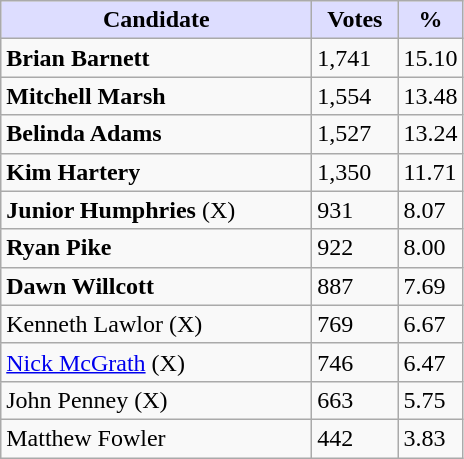<table class="wikitable">
<tr>
<th style="background:#ddf; width:200px;">Candidate</th>
<th style="background:#ddf; width:50px;">Votes</th>
<th style="background:#ddf; width:30px;">%</th>
</tr>
<tr>
<td><strong>Brian Barnett</strong></td>
<td>1,741</td>
<td>15.10</td>
</tr>
<tr>
<td><strong>Mitchell Marsh</strong></td>
<td>1,554</td>
<td>13.48</td>
</tr>
<tr>
<td><strong>Belinda Adams</strong></td>
<td>1,527</td>
<td>13.24</td>
</tr>
<tr>
<td><strong>Kim Hartery</strong></td>
<td>1,350</td>
<td>11.71</td>
</tr>
<tr>
<td><strong>Junior Humphries</strong> (X)</td>
<td>931</td>
<td>8.07</td>
</tr>
<tr>
<td><strong>Ryan Pike</strong></td>
<td>922</td>
<td>8.00</td>
</tr>
<tr>
<td><strong>Dawn Willcott</strong></td>
<td>887</td>
<td>7.69</td>
</tr>
<tr>
<td>Kenneth Lawlor (X)</td>
<td>769</td>
<td>6.67</td>
</tr>
<tr>
<td><a href='#'>Nick McGrath</a> (X)</td>
<td>746</td>
<td>6.47</td>
</tr>
<tr>
<td>John Penney (X)</td>
<td>663</td>
<td>5.75</td>
</tr>
<tr>
<td>Matthew Fowler</td>
<td>442</td>
<td>3.83</td>
</tr>
</table>
